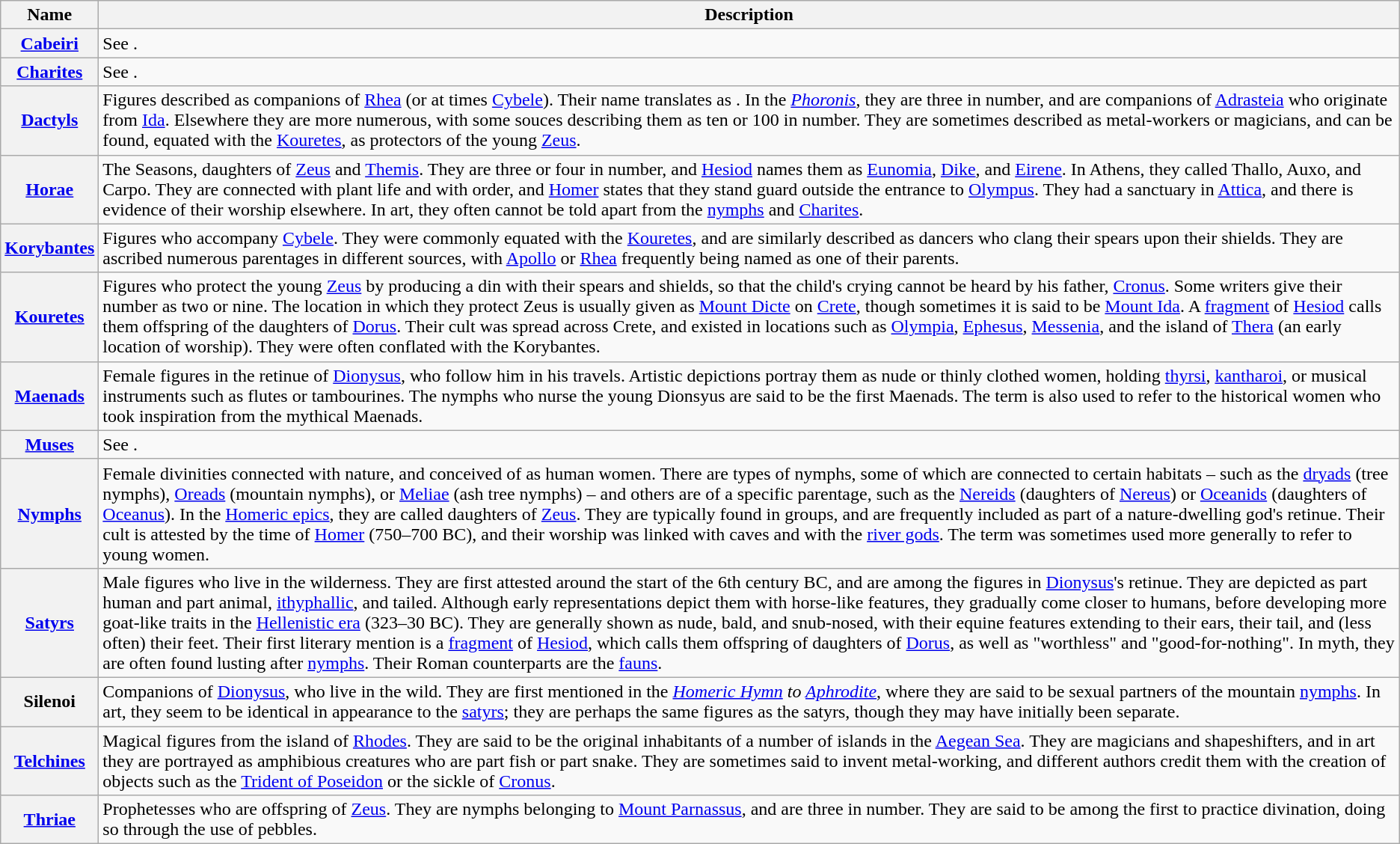<table class="wikitable">
<tr>
<th scope="col">Name</th>
<th scope="col">Description</th>
</tr>
<tr>
<th scope="row"><a href='#'>Cabeiri</a></th>
<td>See .</td>
</tr>
<tr>
<th scope="row"><a href='#'>Charites</a></th>
<td>See .</td>
</tr>
<tr>
<th scope="row"><a href='#'>Dactyls</a></th>
<td>Figures described as companions of <a href='#'>Rhea</a> (or at times <a href='#'>Cybele</a>). Their name translates as . In the <em><a href='#'>Phoronis</a></em>, they are three in number, and are companions of <a href='#'>Adrasteia</a> who originate from <a href='#'>Ida</a>. Elsewhere they are more numerous, with some souces describing them as ten or 100 in number. They are sometimes described as metal-workers or magicians, and can be found, equated with the <a href='#'>Kouretes</a>, as protectors of the young <a href='#'>Zeus</a>.</td>
</tr>
<tr>
<th scope="row"><a href='#'>Horae</a></th>
<td>The Seasons, daughters of <a href='#'>Zeus</a> and <a href='#'>Themis</a>. They are three or four in number, and <a href='#'>Hesiod</a> names them as <a href='#'>Eunomia</a>, <a href='#'>Dike</a>, and <a href='#'>Eirene</a>. In Athens, they called Thallo, Auxo, and Carpo. They are connected with plant life and with order, and <a href='#'>Homer</a> states that they stand guard outside the entrance to <a href='#'>Olympus</a>. They had a sanctuary in <a href='#'>Attica</a>, and there is evidence of their worship elsewhere. In art, they often cannot be told apart from the <a href='#'>nymphs</a> and <a href='#'>Charites</a>.</td>
</tr>
<tr>
<th scope="row"><a href='#'>Korybantes</a></th>
<td>Figures who accompany <a href='#'>Cybele</a>. They were commonly equated with the <a href='#'>Kouretes</a>, and are similarly described as dancers who clang their spears upon their shields. They are ascribed numerous parentages in different sources, with <a href='#'>Apollo</a> or <a href='#'>Rhea</a> frequently being named as one of their parents.</td>
</tr>
<tr>
<th scope="row"><a href='#'>Kouretes</a></th>
<td>Figures who protect the young <a href='#'>Zeus</a> by producing a din with their spears and shields, so that the child's crying cannot be heard by his father, <a href='#'>Cronus</a>. Some writers give their number as two or nine. The location in which they protect Zeus is usually given as <a href='#'>Mount Dicte</a> on <a href='#'>Crete</a>, though sometimes it is said to be <a href='#'>Mount Ida</a>. A <a href='#'>fragment</a> of <a href='#'>Hesiod</a> calls them offspring of the daughters of <a href='#'>Dorus</a>. Their cult was spread across Crete, and existed in locations such as <a href='#'>Olympia</a>, <a href='#'>Ephesus</a>, <a href='#'>Messenia</a>, and the island of <a href='#'>Thera</a> (an early location of worship). They were often conflated with the Korybantes.</td>
</tr>
<tr>
<th scope="row"><a href='#'>Maenads</a></th>
<td>Female figures in the retinue of <a href='#'>Dionysus</a>, who follow him in his travels. Artistic depictions portray them as nude or thinly clothed women, holding <a href='#'>thyrsi</a>, <a href='#'>kantharoi</a>, or musical instruments such as flutes or tambourines. The nymphs who nurse the young Dionsyus are said to be the first Maenads. The term is also used to refer to the historical women who took inspiration from the mythical Maenads.</td>
</tr>
<tr>
<th scope="row"><a href='#'>Muses</a></th>
<td>See .</td>
</tr>
<tr>
<th scope="row"><a href='#'>Nymphs</a></th>
<td>Female divinities connected with nature, and conceived of as human women. There are types of nymphs, some of which are connected to certain habitats – such as the <a href='#'>dryads</a> (tree nymphs), <a href='#'>Oreads</a> (mountain nymphs), or <a href='#'>Meliae</a> (ash tree nymphs) – and others are of a specific parentage, such as the <a href='#'>Nereids</a> (daughters of <a href='#'>Nereus</a>) or <a href='#'>Oceanids</a> (daughters of <a href='#'>Oceanus</a>). In the <a href='#'>Homeric epics</a>, they are called daughters of <a href='#'>Zeus</a>. They are typically found in groups, and are frequently included as part of a nature-dwelling god's retinue. Their cult is attested by the time of <a href='#'>Homer</a> (750–700 BC), and their worship was linked with caves and with the <a href='#'>river gods</a>. The term was sometimes used more generally to refer to young women.</td>
</tr>
<tr>
<th scope="row"><a href='#'>Satyrs</a></th>
<td>Male figures who live in the wilderness. They are first attested around the start of the 6th century BC, and are among the figures in <a href='#'>Dionysus</a>'s retinue. They are depicted as part human and part animal, <a href='#'>ithyphallic</a>, and tailed. Although early representations depict them with horse-like features, they gradually come closer to humans, before developing more goat-like traits in the <a href='#'>Hellenistic era</a> (323–30 BC). They are generally shown as nude, bald, and snub-nosed, with their equine features extending to their ears, their tail, and (less often) their feet. Their first literary mention is a <a href='#'>fragment</a> of <a href='#'>Hesiod</a>, which calls them offspring of daughters of <a href='#'>Dorus</a>, as well as "worthless" and "good-for-nothing". In myth, they are often found lusting after <a href='#'>nymphs</a>. Their Roman counterparts are the <a href='#'>fauns</a>.</td>
</tr>
<tr>
<th scope="row">Silenoi</th>
<td>Companions of <a href='#'>Dionysus</a>, who live in the wild. They are first mentioned in the <em><a href='#'>Homeric Hymn</a> to <a href='#'>Aphrodite</a></em>, where they are said to be sexual partners of the mountain <a href='#'>nymphs</a>. In art, they seem to be identical in appearance to the <a href='#'>satyrs</a>; they are perhaps the same figures as the satyrs, though they may have initially been separate.</td>
</tr>
<tr>
<th scope="row"><a href='#'>Telchines</a></th>
<td>Magical figures from the island of <a href='#'>Rhodes</a>. They are said to be the original inhabitants of a number of islands in the <a href='#'>Aegean Sea</a>. They are magicians and shapeshifters, and in art they are portrayed as amphibious creatures who are part fish or part snake. They are sometimes said to invent metal-working, and different authors credit them with the creation of objects such as the <a href='#'>Trident of Poseidon</a> or the sickle of <a href='#'>Cronus</a>.</td>
</tr>
<tr>
<th scope="row"><a href='#'>Thriae</a></th>
<td>Prophetesses who are offspring of <a href='#'>Zeus</a>. They are nymphs belonging to <a href='#'>Mount Parnassus</a>, and are three in number. They are said to be among the first to practice divination, doing so through the use of pebbles.</td>
</tr>
</table>
